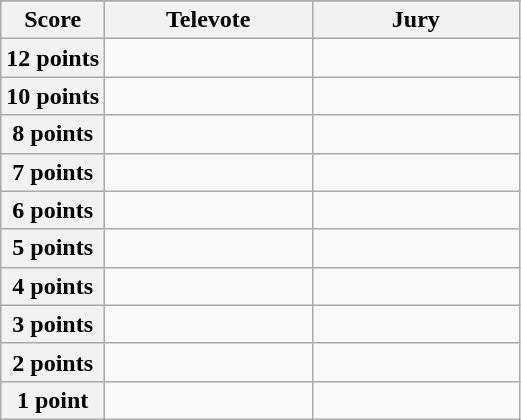<table class="wikitable">
<tr>
</tr>
<tr>
<th scope="col" width="20%">Score</th>
<th scope="col" width="40%">Televote</th>
<th scope="col" width="40%">Jury</th>
</tr>
<tr>
<th scope="row">12 points</th>
<td></td>
<td></td>
</tr>
<tr>
<th scope="row">10 points</th>
<td></td>
<td></td>
</tr>
<tr>
<th scope="row">8 points</th>
<td></td>
<td></td>
</tr>
<tr>
<th scope="row">7 points</th>
<td></td>
<td></td>
</tr>
<tr>
<th scope="row">6 points</th>
<td></td>
<td></td>
</tr>
<tr>
<th scope="row">5 points</th>
<td></td>
<td></td>
</tr>
<tr>
<th scope="row">4 points</th>
<td></td>
<td></td>
</tr>
<tr>
<th scope="row">3 points</th>
<td></td>
<td></td>
</tr>
<tr>
<th scope="row">2 points</th>
<td></td>
<td></td>
</tr>
<tr>
<th scope="row">1 point</th>
<td></td>
<td></td>
</tr>
</table>
